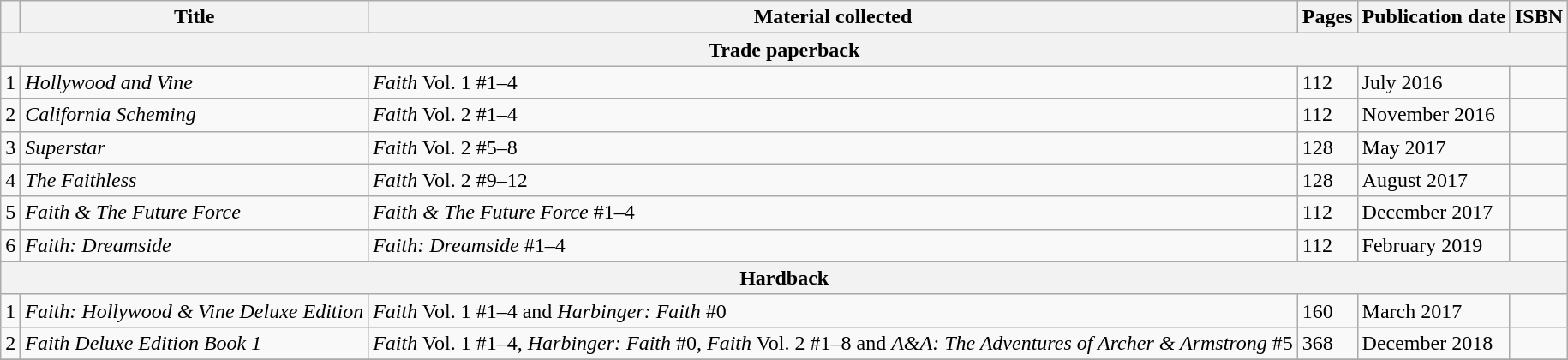<table class="wikitable">
<tr>
<th style="width=1%"></th>
<th>Title</th>
<th>Material collected</th>
<th>Pages</th>
<th>Publication date</th>
<th>ISBN</th>
</tr>
<tr>
<th colspan="6">Trade paperback</th>
</tr>
<tr>
<td>1</td>
<td><em>Hollywood and Vine</em></td>
<td><em>Faith</em> Vol. 1 #1–4</td>
<td>112</td>
<td>July 2016</td>
<td></td>
</tr>
<tr>
<td>2</td>
<td><em>California Scheming</em></td>
<td><em>Faith</em> Vol. 2 #1–4</td>
<td>112</td>
<td>November 2016</td>
<td></td>
</tr>
<tr>
<td>3</td>
<td><em>Superstar</em></td>
<td><em>Faith</em> Vol. 2 #5–8</td>
<td>128</td>
<td>May 2017</td>
<td></td>
</tr>
<tr>
<td>4</td>
<td><em>The Faithless</em></td>
<td><em>Faith</em> Vol. 2 #9–12</td>
<td>128</td>
<td>August 2017</td>
<td></td>
</tr>
<tr>
<td>5</td>
<td><em>Faith & The Future Force</em></td>
<td><em>Faith & The Future Force</em> #1–4</td>
<td>112</td>
<td>December 2017</td>
<td></td>
</tr>
<tr>
<td>6</td>
<td><em>Faith: Dreamside</em></td>
<td><em>Faith: Dreamside</em> #1–4</td>
<td>112</td>
<td>February 2019</td>
<td></td>
</tr>
<tr>
<th colspan="6">Hardback</th>
</tr>
<tr>
<td>1</td>
<td><em>Faith: Hollywood & Vine Deluxe Edition</em></td>
<td><em>Faith</em> Vol. 1 #1–4 and <em>Harbinger: Faith</em> #0</td>
<td>160</td>
<td>March 2017</td>
<td></td>
</tr>
<tr>
<td>2</td>
<td><em>Faith Deluxe Edition Book 1 </em></td>
<td><em>Faith</em> Vol. 1 #1–4, <em>Harbinger: Faith</em> #0, <em>Faith</em> Vol. 2 #1–8 and <em>A&A: The Adventures of Archer & Armstrong</em> #5</td>
<td>368</td>
<td>December 2018</td>
<td></td>
</tr>
<tr>
</tr>
</table>
